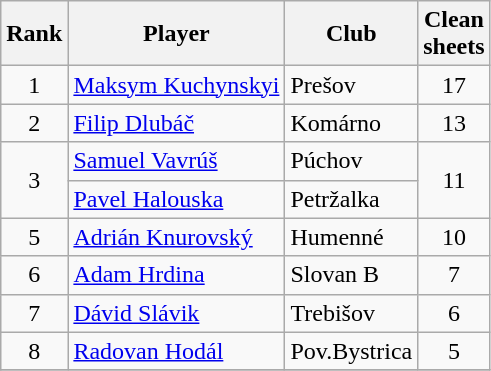<table class="wikitable" style="text-align:center">
<tr>
<th>Rank</th>
<th>Player</th>
<th>Club</th>
<th>Clean<br> sheets</th>
</tr>
<tr>
<td rowspan="1">1</td>
<td align="left"> <a href='#'>Maksym Kuchynskyi</a></td>
<td align="left">Prešov</td>
<td rowspan="1">17</td>
</tr>
<tr>
<td rowspan="1">2</td>
<td align="left"> <a href='#'>Filip Dlubáč</a></td>
<td align="left">Komárno</td>
<td rowspan="1">13</td>
</tr>
<tr>
<td rowspan="2">3</td>
<td align="left"> <a href='#'>Samuel Vavrúš</a></td>
<td align="left">Púchov</td>
<td rowspan="2">11</td>
</tr>
<tr>
<td align="left"> <a href='#'>Pavel Halouska</a></td>
<td align="left">Petržalka</td>
</tr>
<tr>
<td rowspan="1">5</td>
<td align="left"> <a href='#'>Adrián Knurovský</a></td>
<td align="left">Humenné</td>
<td rowspan="1">10</td>
</tr>
<tr>
<td rowspan="1">6</td>
<td align="left"> <a href='#'>Adam Hrdina</a></td>
<td align="left">Slovan B</td>
<td rowspan="1">7</td>
</tr>
<tr>
<td rowspan="1">7</td>
<td align="left"> <a href='#'>Dávid Slávik</a></td>
<td align="left">Trebišov</td>
<td rowspan="1">6</td>
</tr>
<tr>
<td rowspan="1">8</td>
<td align="left"> <a href='#'>Radovan Hodál</a></td>
<td align="left">Pov.Bystrica</td>
<td rowspan="1">5</td>
</tr>
<tr>
</tr>
</table>
